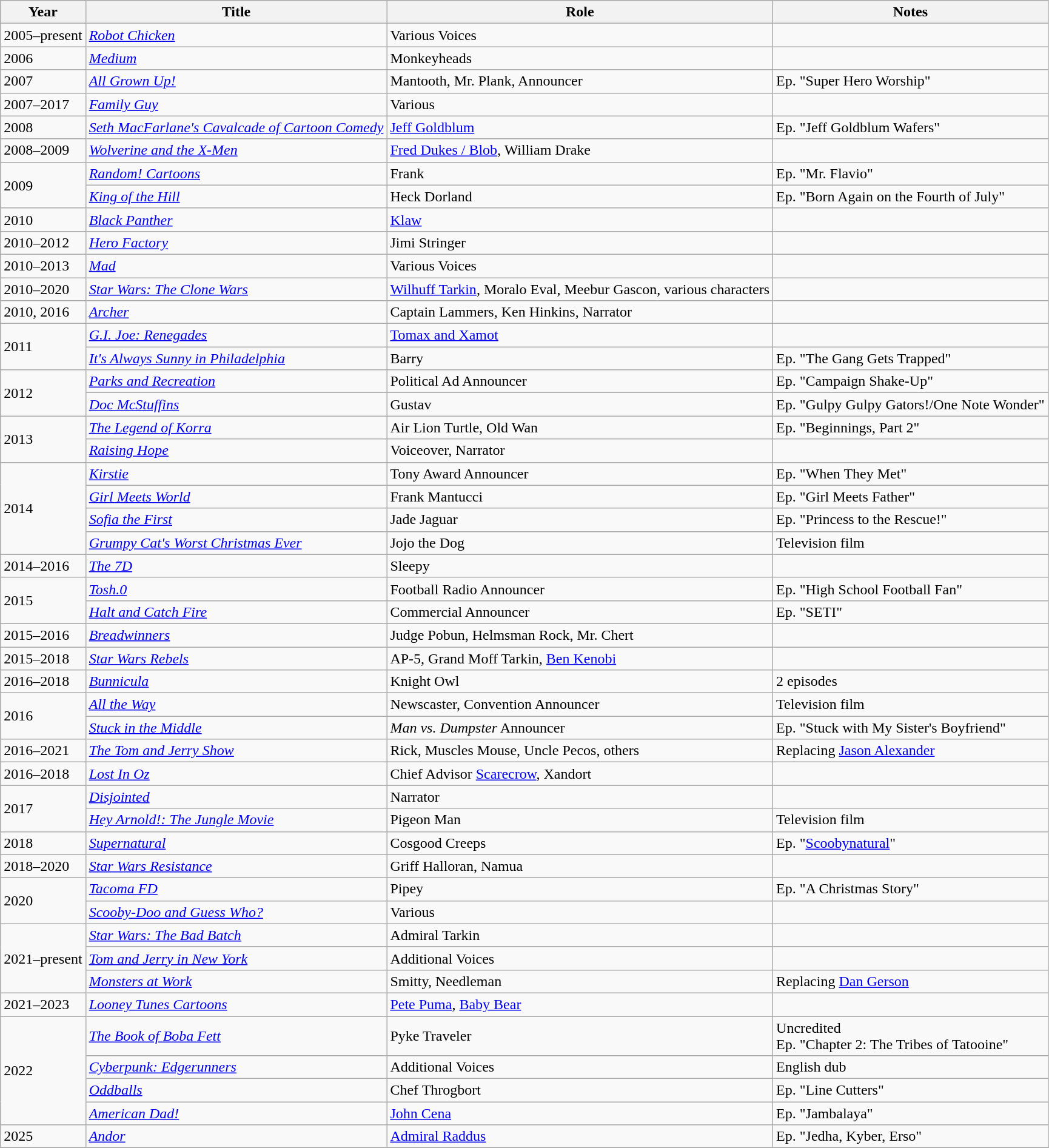<table class="wikitable sortable">
<tr>
<th>Year</th>
<th>Title</th>
<th>Role</th>
<th>Notes</th>
</tr>
<tr>
<td>2005–present</td>
<td><em><a href='#'>Robot Chicken</a></em></td>
<td>Various Voices</td>
<td></td>
</tr>
<tr>
<td>2006</td>
<td><em><a href='#'>Medium</a></em></td>
<td>Monkeyheads</td>
<td></td>
</tr>
<tr>
<td>2007</td>
<td><em><a href='#'>All Grown Up!</a></em></td>
<td>Mantooth, Mr. Plank, Announcer</td>
<td>Ep. "Super Hero Worship"</td>
</tr>
<tr>
<td>2007–2017</td>
<td><em><a href='#'>Family Guy</a></em></td>
<td>Various</td>
<td></td>
</tr>
<tr>
<td>2008</td>
<td><em><a href='#'>Seth MacFarlane's Cavalcade of Cartoon Comedy</a></em></td>
<td><a href='#'>Jeff Goldblum</a></td>
<td>Ep. "Jeff Goldblum Wafers"</td>
</tr>
<tr>
<td>2008–2009</td>
<td><em><a href='#'>Wolverine and the X-Men</a></em></td>
<td><a href='#'>Fred Dukes / Blob</a>, William Drake</td>
<td></td>
</tr>
<tr>
<td rowspan="2">2009</td>
<td><em><a href='#'>Random! Cartoons</a></em></td>
<td>Frank</td>
<td>Ep. "Mr. Flavio"</td>
</tr>
<tr>
<td><em><a href='#'>King of the Hill</a></em></td>
<td>Heck Dorland</td>
<td>Ep. "Born Again on the Fourth of July"</td>
</tr>
<tr>
<td>2010</td>
<td><em><a href='#'>Black Panther</a></em></td>
<td><a href='#'>Klaw</a></td>
<td></td>
</tr>
<tr>
<td>2010–2012</td>
<td><em><a href='#'>Hero Factory</a></em></td>
<td>Jimi Stringer</td>
<td></td>
</tr>
<tr>
<td>2010–2013</td>
<td><em><a href='#'>Mad</a></em></td>
<td>Various Voices</td>
<td></td>
</tr>
<tr>
<td>2010–2020</td>
<td><em><a href='#'>Star Wars: The Clone Wars</a></em></td>
<td><a href='#'>Wilhuff Tarkin</a>, Moralo Eval, Meebur Gascon, various characters</td>
<td></td>
</tr>
<tr>
<td>2010, 2016</td>
<td><em><a href='#'>Archer</a></em></td>
<td>Captain Lammers, Ken Hinkins, Narrator</td>
<td></td>
</tr>
<tr>
<td rowspan="2">2011</td>
<td><em><a href='#'>G.I. Joe: Renegades</a></em></td>
<td><a href='#'>Tomax and Xamot</a></td>
<td></td>
</tr>
<tr>
<td><em><a href='#'>It's Always Sunny in Philadelphia</a></em></td>
<td>Barry</td>
<td>Ep. "The Gang Gets Trapped"</td>
</tr>
<tr>
<td rowspan="2">2012</td>
<td><em><a href='#'>Parks and Recreation</a></em></td>
<td>Political Ad Announcer</td>
<td>Ep. "Campaign Shake-Up"</td>
</tr>
<tr>
<td><em><a href='#'>Doc McStuffins</a></em></td>
<td>Gustav</td>
<td>Ep. "Gulpy Gulpy Gators!/One Note Wonder"</td>
</tr>
<tr>
<td rowspan="2">2013</td>
<td><em><a href='#'>The Legend of Korra</a></em></td>
<td>Air Lion Turtle, Old Wan</td>
<td>Ep. "Beginnings, Part 2"</td>
</tr>
<tr>
<td><em><a href='#'>Raising Hope</a></em></td>
<td>Voiceover, Narrator</td>
<td></td>
</tr>
<tr>
<td rowspan="4">2014</td>
<td><em><a href='#'>Kirstie</a></em></td>
<td>Tony Award Announcer</td>
<td>Ep. "When They Met"</td>
</tr>
<tr>
<td><em><a href='#'>Girl Meets World</a></em></td>
<td>Frank Mantucci</td>
<td>Ep. "Girl Meets Father"</td>
</tr>
<tr>
<td><em><a href='#'>Sofia the First</a></em></td>
<td>Jade Jaguar</td>
<td>Ep. "Princess to the Rescue!"</td>
</tr>
<tr>
<td><em><a href='#'>Grumpy Cat's Worst Christmas Ever</a></em></td>
<td>Jojo the Dog</td>
<td>Television film</td>
</tr>
<tr>
<td>2014–2016</td>
<td><em><a href='#'>The 7D</a></em></td>
<td>Sleepy</td>
<td></td>
</tr>
<tr>
<td rowspan="2">2015</td>
<td><em><a href='#'>Tosh.0</a></em></td>
<td>Football Radio Announcer</td>
<td>Ep. "High School Football Fan"</td>
</tr>
<tr>
<td><em><a href='#'>Halt and Catch Fire</a></em></td>
<td>Commercial Announcer</td>
<td>Ep. "SETI"</td>
</tr>
<tr>
<td>2015–2016</td>
<td><em><a href='#'>Breadwinners</a></em></td>
<td>Judge Pobun, Helmsman Rock, Mr. Chert</td>
<td></td>
</tr>
<tr>
<td>2015–2018</td>
<td><em><a href='#'>Star Wars Rebels</a></em></td>
<td>AP-5, Grand Moff Tarkin, <a href='#'>Ben Kenobi</a></td>
<td></td>
</tr>
<tr>
<td>2016–2018</td>
<td><em><a href='#'>Bunnicula</a></em></td>
<td>Knight Owl</td>
<td>2 episodes</td>
</tr>
<tr>
<td rowspan="2">2016</td>
<td><em><a href='#'>All the Way</a></em></td>
<td>Newscaster, Convention Announcer</td>
<td>Television film</td>
</tr>
<tr>
<td><em><a href='#'>Stuck in the Middle</a></em></td>
<td><em>Man vs. Dumpster</em> Announcer</td>
<td>Ep. "Stuck with My Sister's Boyfriend"</td>
</tr>
<tr>
<td>2016–2021</td>
<td><em><a href='#'>The Tom and Jerry Show</a></em></td>
<td>Rick, Muscles Mouse, Uncle Pecos, others</td>
<td>Replacing <a href='#'>Jason Alexander</a></td>
</tr>
<tr>
<td>2016–2018</td>
<td><em><a href='#'>Lost In Oz</a></em></td>
<td>Chief Advisor <a href='#'>Scarecrow</a>, Xandort</td>
<td></td>
</tr>
<tr>
<td rowspan="2">2017</td>
<td><em><a href='#'>Disjointed</a></em></td>
<td>Narrator</td>
<td></td>
</tr>
<tr>
<td><em><a href='#'>Hey Arnold!: The Jungle Movie</a></em></td>
<td>Pigeon Man</td>
<td>Television film</td>
</tr>
<tr>
<td>2018</td>
<td><em><a href='#'>Supernatural</a></em></td>
<td>Cosgood Creeps</td>
<td>Ep. "<a href='#'>Scoobynatural</a>"</td>
</tr>
<tr>
<td>2018–2020</td>
<td><em><a href='#'>Star Wars Resistance</a></em></td>
<td>Griff Halloran, Namua</td>
<td></td>
</tr>
<tr>
<td rowspan="2">2020</td>
<td><em><a href='#'>Tacoma FD</a></em></td>
<td>Pipey</td>
<td>Ep. "A Christmas Story"</td>
</tr>
<tr>
<td><em><a href='#'>Scooby-Doo and Guess Who?</a></em></td>
<td>Various</td>
<td></td>
</tr>
<tr>
<td rowspan="3">2021–present</td>
<td><em><a href='#'>Star Wars: The Bad Batch</a></em></td>
<td>Admiral Tarkin</td>
<td></td>
</tr>
<tr>
<td><em><a href='#'>Tom and Jerry in New York</a></em></td>
<td>Additional Voices</td>
<td></td>
</tr>
<tr>
<td><em><a href='#'>Monsters at Work</a></em></td>
<td>Smitty, Needleman</td>
<td>Replacing <a href='#'>Dan Gerson</a></td>
</tr>
<tr>
<td>2021–2023</td>
<td><em><a href='#'>Looney Tunes Cartoons</a></em></td>
<td><a href='#'>Pete Puma</a>, <a href='#'>Baby Bear</a></td>
<td></td>
</tr>
<tr>
<td rowspan="4">2022</td>
<td><em><a href='#'>The Book of Boba Fett</a></em></td>
<td>Pyke Traveler</td>
<td>Uncredited<br>Ep. "Chapter 2: The Tribes of Tatooine"</td>
</tr>
<tr>
<td><em><a href='#'>Cyberpunk: Edgerunners</a></em></td>
<td>Additional Voices</td>
<td>English dub</td>
</tr>
<tr>
<td><em><a href='#'>Oddballs</a></em></td>
<td>Chef Throgbort</td>
<td>Ep. "Line Cutters"</td>
</tr>
<tr>
<td><em><a href='#'>American Dad!</a></em></td>
<td><a href='#'>John Cena</a></td>
<td>Ep. "Jambalaya"</td>
</tr>
<tr>
<td>2025</td>
<td><em><a href='#'>Andor</a></em></td>
<td><a href='#'>Admiral Raddus</a></td>
<td>Ep. "Jedha, Kyber, Erso"</td>
</tr>
<tr>
</tr>
</table>
